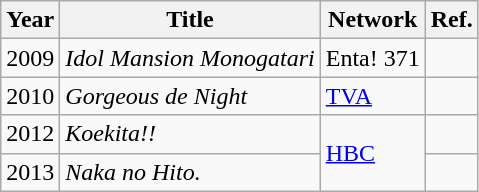<table class="wikitable">
<tr>
<th>Year</th>
<th>Title</th>
<th>Network</th>
<th>Ref.</th>
</tr>
<tr>
<td>2009</td>
<td><em>Idol Mansion Monogatari</em></td>
<td>Enta! 371</td>
<td></td>
</tr>
<tr>
<td>2010</td>
<td><em>Gorgeous de Night</em></td>
<td><a href='#'>TVA</a></td>
<td></td>
</tr>
<tr>
<td>2012</td>
<td><em>Koekita!!</em></td>
<td rowspan="2"><a href='#'>HBC</a></td>
<td></td>
</tr>
<tr>
<td>2013</td>
<td><em>Naka no Hito.</em></td>
<td></td>
</tr>
</table>
